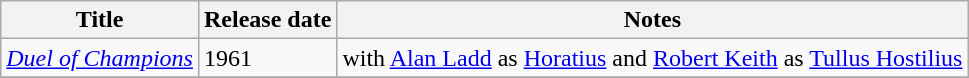<table class="wikitable sortable">
<tr>
<th scope="col">Title</th>
<th scope="col">Release date</th>
<th scope="col" class="unsortable">Notes</th>
</tr>
<tr>
<td><em><a href='#'>Duel of Champions</a></em></td>
<td>1961</td>
<td>with <a href='#'>Alan Ladd</a> as <a href='#'>Horatius</a> and <a href='#'>Robert Keith</a> as <a href='#'>Tullus Hostilius</a></td>
</tr>
<tr>
</tr>
</table>
